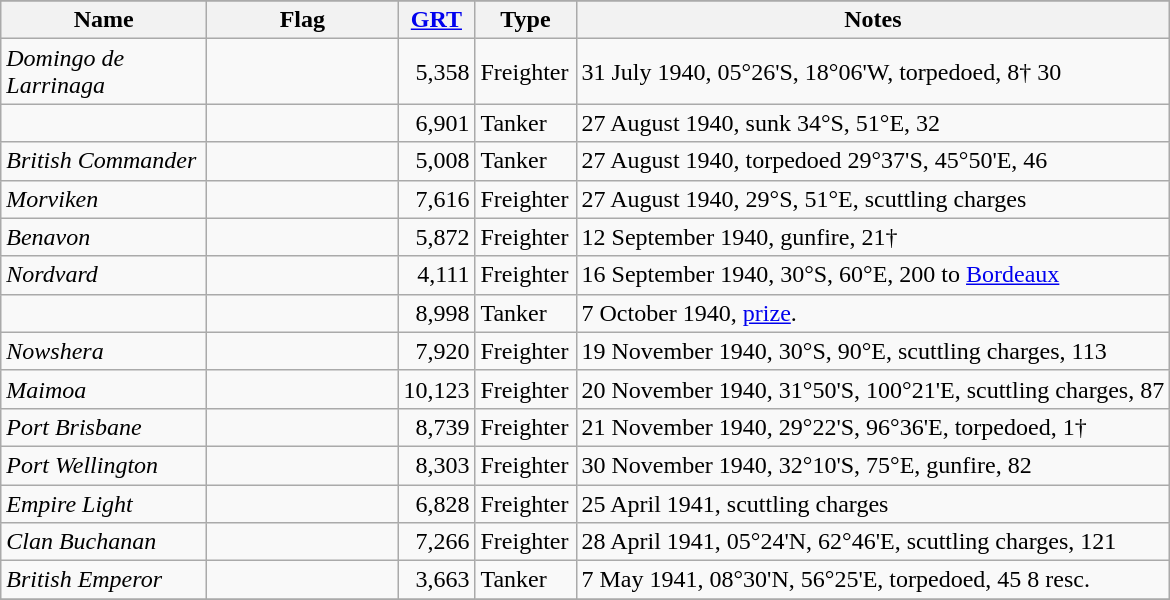<table class="wikitable">
<tr>
</tr>
<tr>
<th scope="col" width="130px">Name</th>
<th scope="col" width="120px">Flag</th>
<th scope="col" width="20px"><a href='#'>GRT</a></th>
<th scope="col" width="60px">Type</th>
<th>Notes</th>
</tr>
<tr>
<td><em>Domingo de Larrinaga</em></td>
<td></td>
<td align="right">5,358</td>
<td>Freighter</td>
<td>31 July 1940, 05°26'S, 18°06'W, torpedoed, 8† 30 </td>
</tr>
<tr>
<td></td>
<td></td>
<td align="right">6,901</td>
<td>Tanker</td>
<td>27 August 1940, sunk 34°S, 51°E, 32 </td>
</tr>
<tr>
<td><em>British Commander</em></td>
<td></td>
<td align="right">5,008</td>
<td>Tanker</td>
<td>27 August 1940, torpedoed 29°37'S, 45°50'E, 46 </td>
</tr>
<tr>
<td><em>Morviken</em></td>
<td></td>
<td align="right">7,616</td>
<td>Freighter</td>
<td>27 August 1940, 29°S, 51°E, scuttling charges</td>
</tr>
<tr>
<td><em>Benavon</em></td>
<td></td>
<td align="right">5,872</td>
<td>Freighter</td>
<td>12 September 1940, gunfire, 21†</td>
</tr>
<tr>
<td><em>Nordvard</em></td>
<td></td>
<td align="right">4,111</td>
<td>Freighter</td>
<td>16 September 1940, 30°S, 60°E, 200  to <a href='#'>Bordeaux</a></td>
</tr>
<tr>
<td></td>
<td></td>
<td align="right">8,998</td>
<td>Tanker</td>
<td>7 October 1940, <a href='#'>prize</a>.</td>
</tr>
<tr>
<td><em>Nowshera</em></td>
<td></td>
<td align="right">7,920</td>
<td>Freighter</td>
<td>19 November 1940, 30°S, 90°E, scuttling charges, 113 </td>
</tr>
<tr>
<td><em>Maimoa</em></td>
<td></td>
<td align="right">10,123</td>
<td>Freighter</td>
<td>20 November 1940, 31°50'S, 100°21'E, scuttling charges, 87 </td>
</tr>
<tr>
<td><em>Port Brisbane</em></td>
<td></td>
<td align="right">8,739</td>
<td>Freighter</td>
<td>21 November 1940, 29°22'S, 96°36'E, torpedoed, 1†</td>
</tr>
<tr>
<td><em>Port Wellington</em></td>
<td></td>
<td align="right">8,303</td>
<td>Freighter</td>
<td>30 November 1940, 32°10'S, 75°E, gunfire, 82 </td>
</tr>
<tr>
<td><em>Empire Light</em></td>
<td></td>
<td align="right">6,828</td>
<td>Freighter</td>
<td>25 April 1941, scuttling charges</td>
</tr>
<tr>
<td><em>Clan Buchanan</em></td>
<td></td>
<td align="right">7,266</td>
<td>Freighter</td>
<td>28 April 1941, 05°24'N, 62°46'E, scuttling charges, 121 </td>
</tr>
<tr>
<td><em>British Emperor</em></td>
<td></td>
<td align="right">3,663</td>
<td>Tanker</td>
<td>7 May 1941, 08°30'N, 56°25'E, torpedoed, 45  8 resc.</td>
</tr>
<tr>
</tr>
</table>
